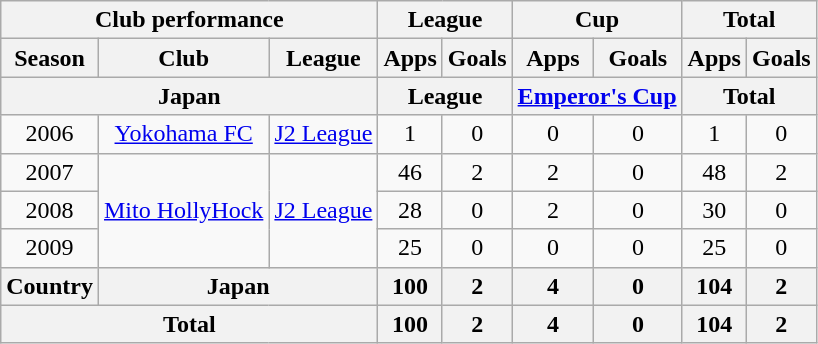<table class="wikitable" style="text-align:center;">
<tr>
<th colspan=3>Club performance</th>
<th colspan=2>League</th>
<th colspan=2>Cup</th>
<th colspan=2>Total</th>
</tr>
<tr>
<th>Season</th>
<th>Club</th>
<th>League</th>
<th>Apps</th>
<th>Goals</th>
<th>Apps</th>
<th>Goals</th>
<th>Apps</th>
<th>Goals</th>
</tr>
<tr>
<th colspan=3>Japan</th>
<th colspan=2>League</th>
<th colspan=2><a href='#'>Emperor's Cup</a></th>
<th colspan=2>Total</th>
</tr>
<tr>
<td>2006</td>
<td><a href='#'>Yokohama FC</a></td>
<td><a href='#'>J2 League</a></td>
<td>1</td>
<td>0</td>
<td>0</td>
<td>0</td>
<td>1</td>
<td>0</td>
</tr>
<tr>
<td>2007</td>
<td rowspan="3"><a href='#'>Mito HollyHock</a></td>
<td rowspan="3"><a href='#'>J2 League</a></td>
<td>46</td>
<td>2</td>
<td>2</td>
<td>0</td>
<td>48</td>
<td>2</td>
</tr>
<tr>
<td>2008</td>
<td>28</td>
<td>0</td>
<td>2</td>
<td>0</td>
<td>30</td>
<td>0</td>
</tr>
<tr>
<td>2009</td>
<td>25</td>
<td>0</td>
<td>0</td>
<td>0</td>
<td>25</td>
<td>0</td>
</tr>
<tr>
<th rowspan=1>Country</th>
<th colspan=2>Japan</th>
<th>100</th>
<th>2</th>
<th>4</th>
<th>0</th>
<th>104</th>
<th>2</th>
</tr>
<tr>
<th colspan=3>Total</th>
<th>100</th>
<th>2</th>
<th>4</th>
<th>0</th>
<th>104</th>
<th>2</th>
</tr>
</table>
